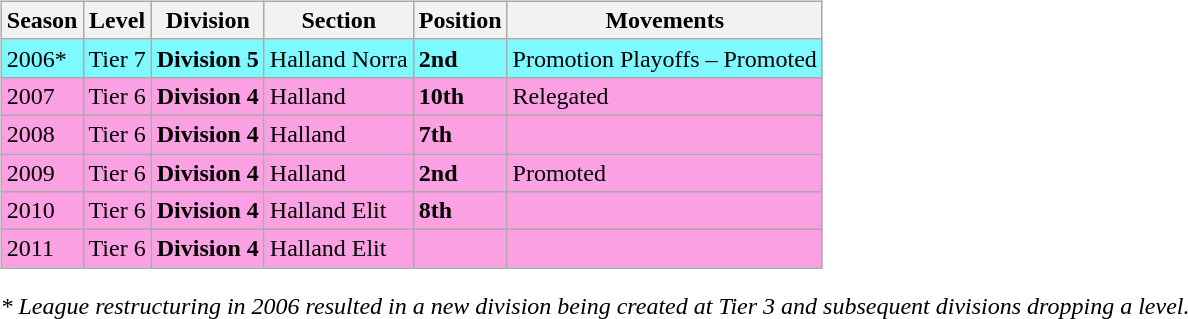<table>
<tr>
<td valign="top" width=0%><br><table class="wikitable">
<tr style="background:#f0f6fa;">
<th><strong>Season</strong></th>
<th><strong>Level</strong></th>
<th><strong>Division</strong></th>
<th><strong>Section</strong></th>
<th><strong>Position</strong></th>
<th><strong>Movements</strong></th>
</tr>
<tr>
<td style="background:#7DF9FF;">2006*</td>
<td style="background:#7DF9FF;">Tier 7</td>
<td style="background:#7DF9FF;"><strong>Division 5</strong></td>
<td style="background:#7DF9FF;">Halland Norra</td>
<td style="background:#7DF9FF;"><strong>2nd</strong></td>
<td style="background:#7DF9FF;">Promotion Playoffs – Promoted</td>
</tr>
<tr>
<td style="background:#FBA0E3;">2007</td>
<td style="background:#FBA0E3;">Tier 6</td>
<td style="background:#FBA0E3;"><strong>Division 4</strong></td>
<td style="background:#FBA0E3;">Halland</td>
<td style="background:#FBA0E3;"><strong>10th</strong></td>
<td style="background:#FBA0E3;">Relegated</td>
</tr>
<tr>
<td style="background:#FBA0E3;">2008</td>
<td style="background:#FBA0E3;">Tier 6</td>
<td style="background:#FBA0E3;"><strong>Division 4</strong></td>
<td style="background:#FBA0E3;">Halland</td>
<td style="background:#FBA0E3;"><strong>7th</strong></td>
<td style="background:#FBA0E3;"></td>
</tr>
<tr>
<td style="background:#FBA0E3;">2009</td>
<td style="background:#FBA0E3;">Tier 6</td>
<td style="background:#FBA0E3;"><strong>Division 4</strong></td>
<td style="background:#FBA0E3;">Halland</td>
<td style="background:#FBA0E3;"><strong>2nd</strong></td>
<td style="background:#FBA0E3;">Promoted</td>
</tr>
<tr>
<td style="background:#FBA0E3;">2010</td>
<td style="background:#FBA0E3;">Tier 6</td>
<td style="background:#FBA0E3;"><strong>Division 4</strong></td>
<td style="background:#FBA0E3;">Halland Elit</td>
<td style="background:#FBA0E3;"><strong>8th</strong></td>
<td style="background:#FBA0E3;"></td>
</tr>
<tr>
<td style="background:#FBA0E3;">2011</td>
<td style="background:#FBA0E3;">Tier 6</td>
<td style="background:#FBA0E3;"><strong>Division 4</strong></td>
<td style="background:#FBA0E3;">Halland Elit</td>
<td style="background:#FBA0E3;"></td>
<td style="background:#FBA0E3;"></td>
</tr>
</table>
<em>* League restructuring in 2006 resulted in a new division being created at Tier 3 and subsequent divisions dropping a level.</em>


</td>
</tr>
</table>
